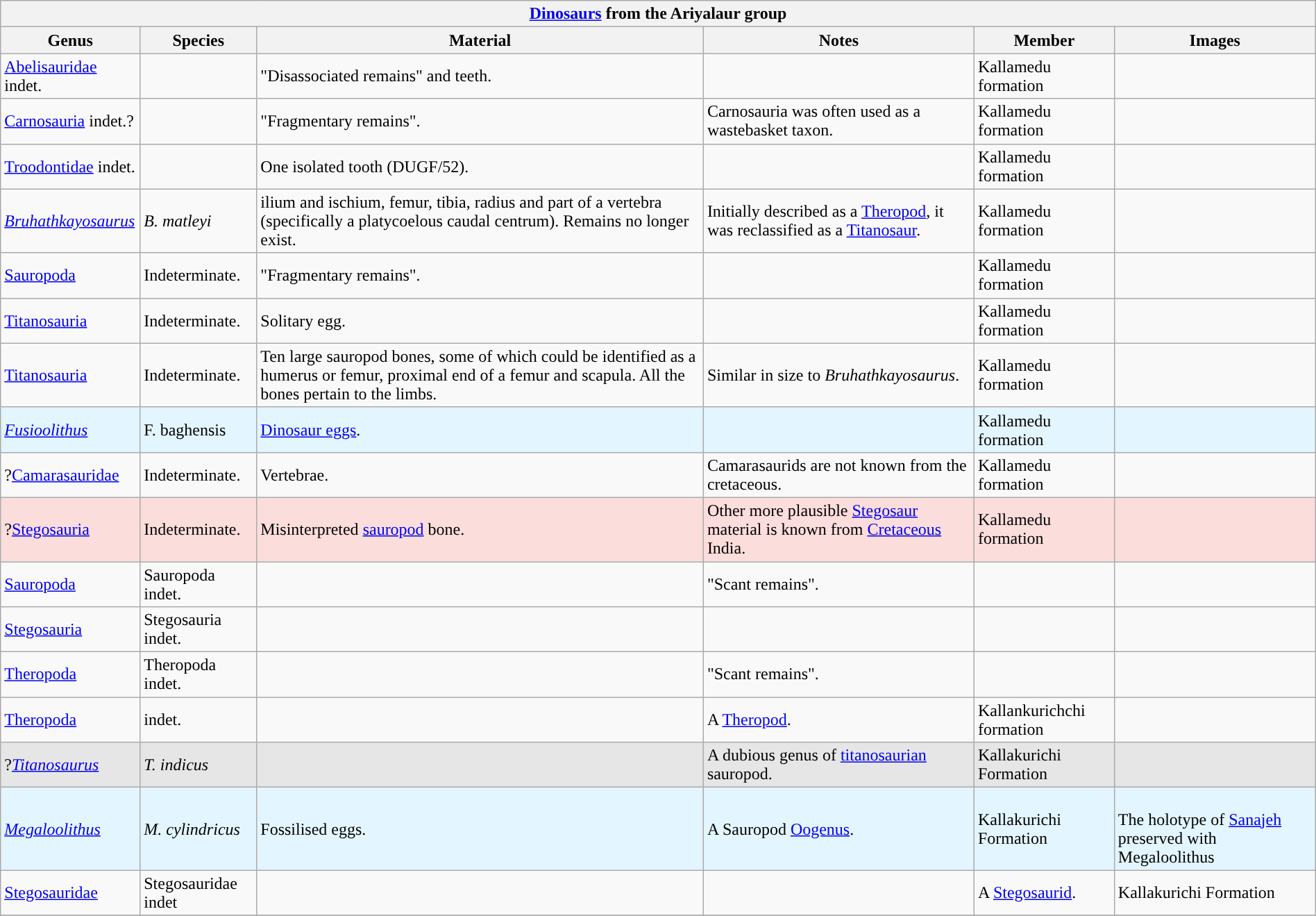<table class="wikitable" style="margin:auto">
<tr>
<th colspan="6" style="text-align:center"><strong><a href='#'>Dinosaurs</a> from the Ariyalaur group</strong></th>
</tr>
<tr>
<th>Genus</th>
<th>Species</th>
<th>Material</th>
<th>Notes</th>
<th>Member</th>
<th>Images</th>
</tr>
<tr>
<td><a href='#'>Abelisauridae</a> indet.</td>
<td></td>
<td>"Disassociated remains" and teeth.</td>
<td></td>
<td>Kallamedu formation</td>
<td></td>
</tr>
<tr>
<td><a href='#'>Carnosauria</a> indet.?</td>
<td></td>
<td>"Fragmentary remains".</td>
<td>Carnosauria was often used as a wastebasket taxon.</td>
<td>Kallamedu formation</td>
<td></td>
</tr>
<tr>
<td><a href='#'>Troodontidae</a> indet.</td>
<td></td>
<td>One isolated tooth (DUGF/52).</td>
<td></td>
<td>Kallamedu formation</td>
<td></td>
</tr>
<tr>
<td><em><a href='#'>Bruhathkayosaurus</a></em></td>
<td><em>B. matleyi</em></td>
<td>ilium and ischium, femur, tibia, radius and part of a vertebra (specifically a platycoelous caudal centrum). Remains no longer exist.</td>
<td>Initially described as a <a href='#'>Theropod</a>, it was reclassified as a <a href='#'>Titanosaur</a>.</td>
<td>Kallamedu formation</td>
<td></td>
</tr>
<tr>
<td><a href='#'>Sauropoda</a></td>
<td>Indeterminate.</td>
<td>"Fragmentary remains".</td>
<td></td>
<td>Kallamedu formation</td>
<td></td>
</tr>
<tr>
<td><a href='#'>Titanosauria</a></td>
<td>Indeterminate.</td>
<td>Solitary egg.</td>
<td></td>
<td>Kallamedu formation</td>
<td></td>
</tr>
<tr>
<td><a href='#'>Titanosauria</a></td>
<td>Indeterminate.</td>
<td>Ten large sauropod bones, some of which could be identified as a humerus or femur, proximal end of a femur and scapula. All the bones pertain to the limbs.</td>
<td>Similar in size to <em>Bruhathkayosaurus</em>.</td>
<td>Kallamedu formation</td>
<td></td>
</tr>
<tr>
<td style="background:#E3F5FF;"><em><a href='#'>Fusioolithus</a></em></td>
<td style="background:#E3F5FF;">F. baghensis</td>
<td style="background:#E3F5FF;"><a href='#'>Dinosaur eggs</a>.</td>
<td style="background:#E3F5FF;"></td>
<td style="background:#E3F5FF;">Kallamedu formation</td>
<td style="background:#E3F5FF;"></td>
</tr>
<tr>
<td>?<a href='#'>Camarasauridae</a></td>
<td>Indeterminate.</td>
<td>Vertebrae.</td>
<td>Camarasaurids are not known from the cretaceous.</td>
<td>Kallamedu formation</td>
<td></td>
</tr>
<tr style="background:#fbdddb;">
<td>?<a href='#'>Stegosauria</a></td>
<td>Indeterminate.</td>
<td>Misinterpreted <a href='#'>sauropod</a> bone.</td>
<td>Other more plausible <a href='#'>Stegosaur</a> material is known from <a href='#'>Cretaceous</a> India.</td>
<td>Kallamedu formation</td>
<td></td>
</tr>
<tr>
<td><a href='#'>Sauropoda</a></td>
<td>Sauropoda indet.</td>
<td></td>
<td>"Scant remains".</td>
<td></td>
<td></td>
</tr>
<tr>
<td><a href='#'>Stegosauria</a></td>
<td>Stegosauria indet.</td>
<td></td>
<td></td>
<td></td>
<td></td>
</tr>
<tr>
<td><a href='#'>Theropoda</a></td>
<td>Theropoda indet.</td>
<td></td>
<td>"Scant remains".</td>
<td></td>
<td></td>
</tr>
<tr>
<td><a href='#'>Theropoda</a></td>
<td>indet.</td>
<td></td>
<td>A <a href='#'>Theropod</a>.</td>
<td>Kallankurichchi formation</td>
<td></td>
</tr>
<tr style="background:#E6E6E6;">
<td>?<em><a href='#'>Titanosaurus</a></em></td>
<td><em>T. indicus</em></td>
<td></td>
<td>A dubious genus of <a href='#'>titanosaurian</a> sauropod.</td>
<td>Kallakurichi Formation</td>
<td><br></td>
</tr>
<tr style="background:#E3F5FF">
<td><em><a href='#'>Megaloolithus</a></em></td>
<td><em>M. cylindricus</em></td>
<td>Fossilised eggs.</td>
<td>A Sauropod <a href='#'>Oogenus</a>.</td>
<td>Kallakurichi Formation</td>
<td><br>
The holotype of <a href='#'>Sanajeh</a> preserved with Megaloolithus</td>
</tr>
<tr>
<td><a href='#'>Stegosauridae</a></td>
<td>Stegosauridae indet</td>
<td></td>
<td></td>
<td>A <a href='#'>Stegosaurid</a>.</td>
<td>Kallakurichi Formation</td>
</tr>
<tr>
</tr>
</table>
